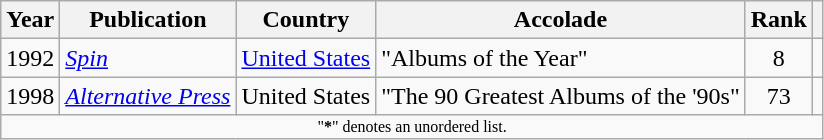<table class="wikitable sortable" style="margin:0em 1em 1em 0pt">
<tr>
<th>Year</th>
<th>Publication</th>
<th>Country</th>
<th>Accolade</th>
<th>Rank</th>
<th class=unsortable></th>
</tr>
<tr>
<td align=center>1992</td>
<td><em><a href='#'>Spin</a></em></td>
<td><a href='#'>United States</a></td>
<td>"Albums of the Year"</td>
<td align=center>8</td>
<td></td>
</tr>
<tr>
<td align=center>1998</td>
<td><em><a href='#'>Alternative Press</a></em></td>
<td>United States</td>
<td>"The 90 Greatest Albums of the '90s"</td>
<td align=center>73</td>
<td></td>
</tr>
<tr class="sortbottom">
<td colspan=6 style=font-size:8pt; align=center>"<strong>*</strong>" denotes an unordered list.</td>
</tr>
</table>
